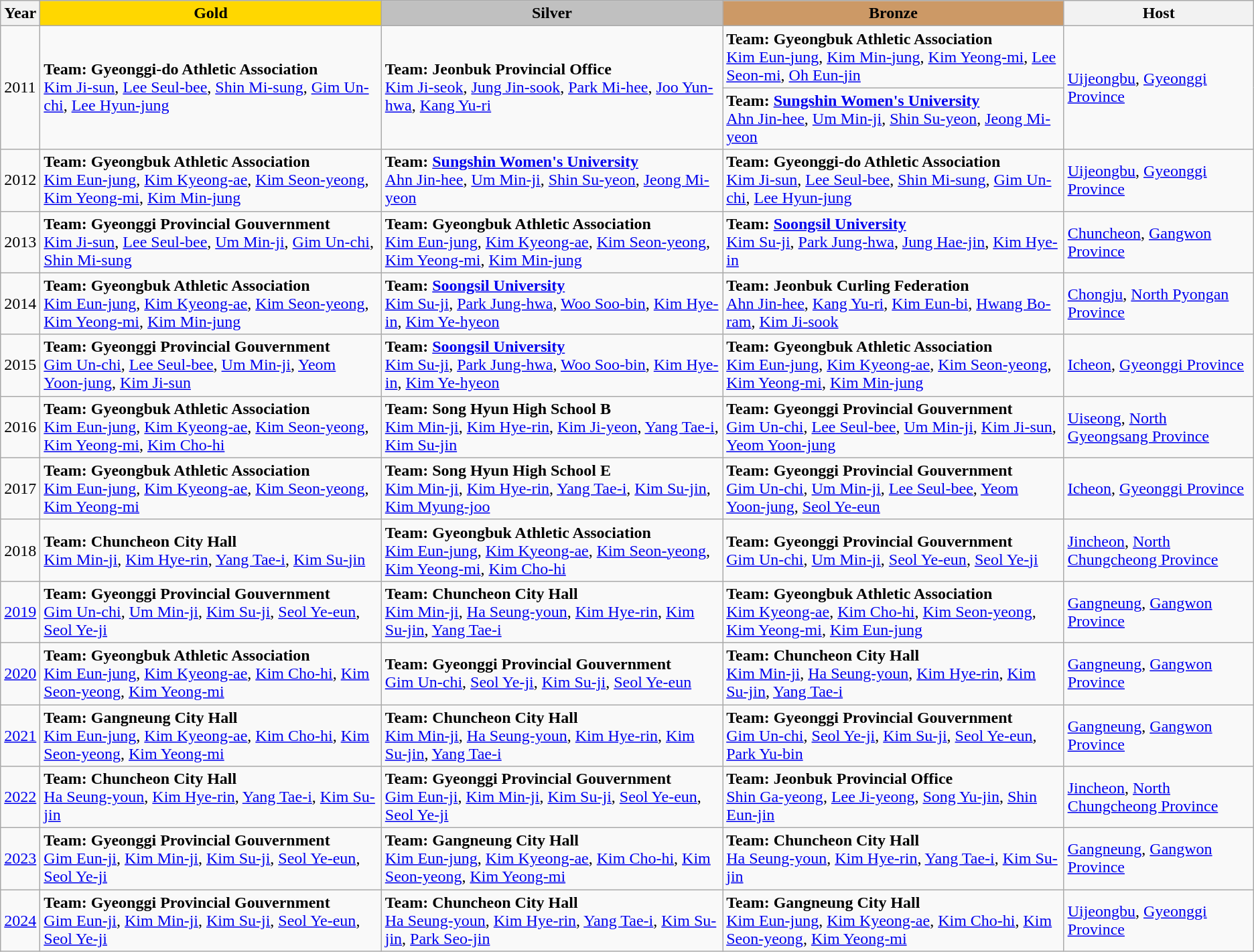<table class="wikitable">
<tr>
<th>Year</th>
<th style="background:gold;">Gold</th>
<th style="background:silver;">Silver</th>
<th style="background:#c96;">Bronze</th>
<th>Host</th>
</tr>
<tr>
<td rowspan=2>2011</td>
<td rowspan=2><strong>Team:</strong> <strong> Gyeonggi-do Athletic Association</strong><br><a href='#'>Kim Ji-sun</a>, <a href='#'>Lee Seul-bee</a>, <a href='#'>Shin Mi-sung</a>, <a href='#'>Gim Un-chi</a>, <a href='#'>Lee Hyun-jung</a></td>
<td rowspan=2><strong>Team:</strong> <strong> Jeonbuk Provincial Office</strong><br><a href='#'>Kim Ji-seok</a>, <a href='#'>Jung Jin-sook</a>, <a href='#'>Park Mi-hee</a>, <a href='#'>Joo Yun-hwa</a>, <a href='#'>Kang Yu-ri</a></td>
<td><strong>Team:</strong> <strong> Gyeongbuk Athletic Association</strong><br><a href='#'>Kim Eun-jung</a>, <a href='#'>Kim Min-jung</a>, <a href='#'>Kim Yeong-mi</a>, <a href='#'>Lee Seon-mi</a>, <a href='#'>Oh Eun-jin</a></td>
<td rowspan=2><a href='#'>Uijeongbu</a>, <a href='#'>Gyeonggi Province</a></td>
</tr>
<tr>
<td><strong>Team:</strong> <strong> <a href='#'>Sungshin Women's University</a></strong><br><a href='#'>Ahn Jin-hee</a>, <a href='#'>Um Min-ji</a>, <a href='#'>Shin Su-yeon</a>, <a href='#'>Jeong Mi-yeon</a></td>
</tr>
<tr>
<td>2012</td>
<td><strong>Team:</strong> <strong> Gyeongbuk Athletic Association</strong><br><a href='#'>Kim Eun-jung</a>, <a href='#'>Kim Kyeong-ae</a>, <a href='#'>Kim Seon-yeong</a>, <a href='#'>Kim Yeong-mi</a>, <a href='#'>Kim Min-jung</a></td>
<td><strong>Team:</strong> <strong> <a href='#'>Sungshin Women's University</a></strong><br><a href='#'>Ahn Jin-hee</a>, <a href='#'>Um Min-ji</a>, <a href='#'>Shin Su-yeon</a>, <a href='#'>Jeong Mi-yeon</a></td>
<td><strong>Team:</strong> <strong> Gyeonggi-do Athletic Association</strong><br><a href='#'>Kim Ji-sun</a>, <a href='#'>Lee Seul-bee</a>, <a href='#'>Shin Mi-sung</a>, <a href='#'>Gim Un-chi</a>, <a href='#'>Lee Hyun-jung</a></td>
<td><a href='#'>Uijeongbu</a>, <a href='#'>Gyeonggi Province</a></td>
</tr>
<tr>
<td>2013</td>
<td><strong>Team:</strong> <strong> Gyeonggi Provincial Gouvernment</strong><br><a href='#'>Kim Ji-sun</a>, <a href='#'>Lee Seul-bee</a>, <a href='#'>Um Min-ji</a>, <a href='#'>Gim Un-chi</a>, <a href='#'>Shin Mi-sung</a></td>
<td><strong>Team:</strong> <strong> Gyeongbuk Athletic Association</strong><br><a href='#'>Kim Eun-jung</a>, <a href='#'>Kim Kyeong-ae</a>, <a href='#'>Kim Seon-yeong</a>, <a href='#'>Kim Yeong-mi</a>, <a href='#'>Kim Min-jung</a></td>
<td><strong>Team:</strong> <strong> <a href='#'>Soongsil University</a></strong><br><a href='#'>Kim Su-ji</a>, <a href='#'>Park Jung-hwa</a>, <a href='#'>Jung Hae-jin</a>, <a href='#'>Kim Hye-in</a></td>
<td><a href='#'>Chuncheon</a>, <a href='#'>Gangwon Province</a></td>
</tr>
<tr>
<td>2014</td>
<td><strong>Team:</strong> <strong> Gyeongbuk Athletic Association</strong><br><a href='#'>Kim Eun-jung</a>, <a href='#'>Kim Kyeong-ae</a>, <a href='#'>Kim Seon-yeong</a>, <a href='#'>Kim Yeong-mi</a>, <a href='#'>Kim Min-jung</a></td>
<td><strong>Team:</strong> <strong> <a href='#'>Soongsil University</a></strong><br><a href='#'>Kim Su-ji</a>, <a href='#'>Park Jung-hwa</a>, <a href='#'>Woo Soo-bin</a>, <a href='#'>Kim Hye-in</a>, <a href='#'>Kim Ye-hyeon</a></td>
<td><strong>Team:</strong> <strong> Jeonbuk Curling Federation</strong><br><a href='#'>Ahn Jin-hee</a>, <a href='#'>Kang Yu-ri</a>, <a href='#'>Kim Eun-bi</a>, <a href='#'>Hwang Bo-ram</a>, <a href='#'>Kim Ji-sook</a></td>
<td><a href='#'>Chongju</a>, <a href='#'>North Pyongan Province</a></td>
</tr>
<tr>
<td>2015</td>
<td><strong>Team:</strong> <strong> Gyeonggi Provincial Gouvernment</strong><br><a href='#'>Gim Un-chi</a>, <a href='#'>Lee Seul-bee</a>, <a href='#'>Um Min-ji</a>, <a href='#'>Yeom Yoon-jung</a>, <a href='#'>Kim Ji-sun</a></td>
<td><strong>Team:</strong> <strong> <a href='#'>Soongsil University</a></strong><br><a href='#'>Kim Su-ji</a>, <a href='#'>Park Jung-hwa</a>, <a href='#'>Woo Soo-bin</a>, <a href='#'>Kim Hye-in</a>, <a href='#'>Kim Ye-hyeon</a></td>
<td><strong>Team:</strong> <strong> Gyeongbuk Athletic Association</strong><br><a href='#'>Kim Eun-jung</a>, <a href='#'>Kim Kyeong-ae</a>, <a href='#'>Kim Seon-yeong</a>, <a href='#'>Kim Yeong-mi</a>, <a href='#'>Kim Min-jung</a></td>
<td><a href='#'>Icheon</a>, <a href='#'>Gyeonggi Province</a></td>
</tr>
<tr>
<td>2016</td>
<td><strong>Team:</strong> <strong> Gyeongbuk Athletic Association</strong><br><a href='#'>Kim Eun-jung</a>, <a href='#'>Kim Kyeong-ae</a>, <a href='#'>Kim Seon-yeong</a>, <a href='#'>Kim Yeong-mi</a>, <a href='#'>Kim Cho-hi</a></td>
<td><strong>Team:</strong> <strong> Song Hyun High School B</strong><br><a href='#'>Kim Min-ji</a>, <a href='#'>Kim Hye-rin</a>, <a href='#'>Kim Ji-yeon</a>, <a href='#'>Yang Tae-i</a>, <a href='#'>Kim Su-jin</a></td>
<td><strong>Team:</strong> <strong> Gyeonggi Provincial Gouvernment</strong><br><a href='#'>Gim Un-chi</a>, <a href='#'>Lee Seul-bee</a>, <a href='#'>Um Min-ji</a>, <a href='#'>Kim Ji-sun</a>, <a href='#'>Yeom Yoon-jung</a></td>
<td><a href='#'>Uiseong</a>, <a href='#'>North Gyeongsang Province</a></td>
</tr>
<tr>
<td>2017</td>
<td><strong>Team:</strong> <strong> Gyeongbuk Athletic Association</strong><br><a href='#'>Kim Eun-jung</a>, <a href='#'>Kim Kyeong-ae</a>, <a href='#'>Kim Seon-yeong</a>, <a href='#'>Kim Yeong-mi</a></td>
<td><strong>Team:</strong> <strong> Song Hyun High School E</strong><br><a href='#'>Kim Min-ji</a>, <a href='#'>Kim Hye-rin</a>, <a href='#'>Yang Tae-i</a>, <a href='#'>Kim Su-jin</a>, <a href='#'>Kim Myung-joo</a></td>
<td><strong>Team:</strong> <strong> Gyeonggi Provincial Gouvernment</strong><br><a href='#'>Gim Un-chi</a>, <a href='#'>Um Min-ji</a>, <a href='#'>Lee Seul-bee</a>, <a href='#'>Yeom Yoon-jung</a>, <a href='#'>Seol Ye-eun</a></td>
<td><a href='#'>Icheon</a>, <a href='#'>Gyeonggi Province</a></td>
</tr>
<tr>
<td>2018</td>
<td><strong>Team:</strong> <strong> Chuncheon City Hall</strong><br><a href='#'>Kim Min-ji</a>, <a href='#'>Kim Hye-rin</a>, <a href='#'>Yang Tae-i</a>, <a href='#'>Kim Su-jin</a></td>
<td><strong>Team:</strong> <strong> Gyeongbuk Athletic Association</strong><br><a href='#'>Kim Eun-jung</a>, <a href='#'>Kim Kyeong-ae</a>, <a href='#'>Kim Seon-yeong</a>, <a href='#'>Kim Yeong-mi</a>, <a href='#'>Kim Cho-hi</a></td>
<td><strong>Team:</strong> <strong> Gyeonggi Provincial Gouvernment</strong><br><a href='#'>Gim Un-chi</a>, <a href='#'>Um Min-ji</a>, <a href='#'>Seol Ye-eun</a>, <a href='#'>Seol Ye-ji</a></td>
<td><a href='#'>Jincheon</a>, <a href='#'>North Chungcheong Province</a></td>
</tr>
<tr>
<td><a href='#'>2019</a></td>
<td><strong>Team:</strong> <strong> Gyeonggi Provincial Gouvernment</strong><br><a href='#'>Gim Un-chi</a>, <a href='#'>Um Min-ji</a>, <a href='#'>Kim Su-ji</a>, <a href='#'>Seol Ye-eun</a>, <a href='#'>Seol Ye-ji</a></td>
<td><strong>Team:</strong> <strong> Chuncheon City Hall</strong><br><a href='#'>Kim Min-ji</a>, <a href='#'>Ha Seung-youn</a>, <a href='#'>Kim Hye-rin</a>, <a href='#'>Kim Su-jin</a>, <a href='#'>Yang Tae-i</a></td>
<td><strong>Team:</strong> <strong> Gyeongbuk Athletic Association</strong><br><a href='#'>Kim Kyeong-ae</a>, <a href='#'>Kim Cho-hi</a>, <a href='#'>Kim Seon-yeong</a>, <a href='#'>Kim Yeong-mi</a>, <a href='#'>Kim Eun-jung</a></td>
<td><a href='#'>Gangneung</a>, <a href='#'>Gangwon Province</a></td>
</tr>
<tr>
<td><a href='#'>2020</a></td>
<td><strong>Team:</strong> <strong> Gyeongbuk Athletic Association</strong><br><a href='#'>Kim Eun-jung</a>, <a href='#'>Kim Kyeong-ae</a>, <a href='#'>Kim Cho-hi</a>, <a href='#'>Kim Seon-yeong</a>, <a href='#'>Kim Yeong-mi</a></td>
<td><strong>Team:</strong> <strong> Gyeonggi Provincial Gouvernment</strong><br><a href='#'>Gim Un-chi</a>, <a href='#'>Seol Ye-ji</a>, <a href='#'>Kim Su-ji</a>, <a href='#'>Seol Ye-eun</a></td>
<td><strong>Team:</strong> <strong> Chuncheon City Hall</strong><br><a href='#'>Kim Min-ji</a>, <a href='#'>Ha Seung-youn</a>, <a href='#'>Kim Hye-rin</a>, <a href='#'>Kim Su-jin</a>, <a href='#'>Yang Tae-i</a></td>
<td><a href='#'>Gangneung</a>, <a href='#'>Gangwon Province</a></td>
</tr>
<tr>
<td><a href='#'>2021</a></td>
<td><strong>Team:</strong> <strong> Gangneung City Hall</strong><br><a href='#'>Kim Eun-jung</a>, <a href='#'>Kim Kyeong-ae</a>, <a href='#'>Kim Cho-hi</a>, <a href='#'>Kim Seon-yeong</a>, <a href='#'>Kim Yeong-mi</a></td>
<td><strong>Team:</strong> <strong> Chuncheon City Hall</strong><br><a href='#'>Kim Min-ji</a>, <a href='#'>Ha Seung-youn</a>, <a href='#'>Kim Hye-rin</a>, <a href='#'>Kim Su-jin</a>, <a href='#'>Yang Tae-i</a></td>
<td><strong>Team:</strong> <strong> Gyeonggi Provincial Gouvernment</strong><br><a href='#'>Gim Un-chi</a>, <a href='#'>Seol Ye-ji</a>, <a href='#'>Kim Su-ji</a>, <a href='#'>Seol Ye-eun</a>, <a href='#'>Park Yu-bin</a></td>
<td><a href='#'>Gangneung</a>, <a href='#'>Gangwon Province</a></td>
</tr>
<tr>
<td><a href='#'>2022</a></td>
<td><strong>Team:</strong> <strong> Chuncheon City Hall</strong><br><a href='#'>Ha Seung-youn</a>, <a href='#'>Kim Hye-rin</a>, <a href='#'>Yang Tae-i</a>, <a href='#'>Kim Su-jin</a></td>
<td><strong>Team:</strong> <strong> Gyeonggi Provincial Gouvernment</strong><br><a href='#'>Gim Eun-ji</a>, <a href='#'>Kim Min-ji</a>, <a href='#'>Kim Su-ji</a>, <a href='#'>Seol Ye-eun</a>, <a href='#'>Seol Ye-ji</a></td>
<td><strong>Team:</strong> <strong> Jeonbuk Provincial Office</strong><br><a href='#'>Shin Ga-yeong</a>, <a href='#'>Lee Ji-yeong</a>, <a href='#'>Song Yu-jin</a>, <a href='#'>Shin Eun-jin</a></td>
<td><a href='#'>Jincheon</a>, <a href='#'>North Chungcheong Province</a></td>
</tr>
<tr>
<td><a href='#'>2023</a></td>
<td><strong>Team:</strong> <strong> Gyeonggi Provincial Gouvernment</strong><br><a href='#'>Gim Eun-ji</a>, <a href='#'>Kim Min-ji</a>, <a href='#'>Kim Su-ji</a>, <a href='#'>Seol Ye-eun</a>, <a href='#'>Seol Ye-ji</a></td>
<td><strong>Team:</strong> <strong> Gangneung City Hall</strong><br><a href='#'>Kim Eun-jung</a>, <a href='#'>Kim Kyeong-ae</a>, <a href='#'>Kim Cho-hi</a>, <a href='#'>Kim Seon-yeong</a>, <a href='#'>Kim Yeong-mi</a></td>
<td><strong>Team:</strong> <strong> Chuncheon City Hall</strong><br><a href='#'>Ha Seung-youn</a>, <a href='#'>Kim Hye-rin</a>, <a href='#'>Yang Tae-i</a>, <a href='#'>Kim Su-jin</a></td>
<td><a href='#'>Gangneung</a>, <a href='#'>Gangwon Province</a></td>
</tr>
<tr>
<td><a href='#'>2024</a></td>
<td><strong>Team:</strong> <strong> Gyeonggi Provincial Gouvernment</strong><br><a href='#'>Gim Eun-ji</a>, <a href='#'>Kim Min-ji</a>, <a href='#'>Kim Su-ji</a>, <a href='#'>Seol Ye-eun</a>, <a href='#'>Seol Ye-ji</a></td>
<td><strong>Team:</strong> <strong> Chuncheon City Hall</strong><br><a href='#'>Ha Seung-youn</a>, <a href='#'>Kim Hye-rin</a>, <a href='#'>Yang Tae-i</a>, <a href='#'>Kim Su-jin</a>, <a href='#'>Park Seo-jin</a></td>
<td><strong>Team:</strong> <strong> Gangneung City Hall</strong><br><a href='#'>Kim Eun-jung</a>, <a href='#'>Kim Kyeong-ae</a>, <a href='#'>Kim Cho-hi</a>, <a href='#'>Kim Seon-yeong</a>, <a href='#'>Kim Yeong-mi</a></td>
<td><a href='#'>Uijeongbu</a>, <a href='#'>Gyeonggi Province</a></td>
</tr>
</table>
